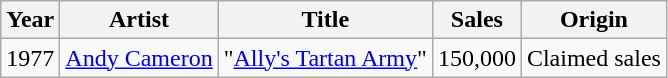<table class="wikitable">
<tr>
<th>Year</th>
<th>Artist</th>
<th>Title</th>
<th>Sales</th>
<th>Origin</th>
</tr>
<tr>
<td>1977</td>
<td><a href='#'>Andy Cameron</a></td>
<td>"<a href='#'>Ally's Tartan Army</a>"</td>
<td>150,000</td>
<td>Claimed sales</td>
</tr>
</table>
